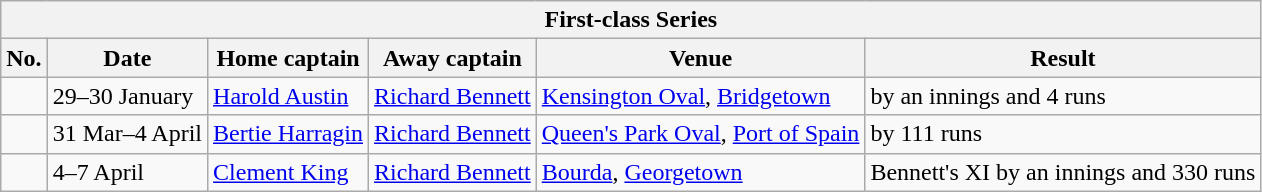<table class="wikitable">
<tr>
<th colspan="9">First-class Series</th>
</tr>
<tr>
<th>No.</th>
<th>Date</th>
<th>Home captain</th>
<th>Away captain</th>
<th>Venue</th>
<th>Result</th>
</tr>
<tr>
<td></td>
<td>29–30 January</td>
<td><a href='#'>Harold Austin</a></td>
<td><a href='#'>Richard Bennett</a></td>
<td><a href='#'>Kensington Oval</a>, <a href='#'>Bridgetown</a></td>
<td> by an innings and 4 runs</td>
</tr>
<tr>
<td></td>
<td>31 Mar–4 April</td>
<td><a href='#'>Bertie Harragin</a></td>
<td><a href='#'>Richard Bennett</a></td>
<td><a href='#'>Queen's Park Oval</a>, <a href='#'>Port of Spain</a></td>
<td> by 111 runs</td>
</tr>
<tr>
<td></td>
<td>4–7 April</td>
<td><a href='#'>Clement King</a></td>
<td><a href='#'>Richard Bennett</a></td>
<td><a href='#'>Bourda</a>, <a href='#'>Georgetown</a></td>
<td>Bennett's XI by an innings and 330 runs</td>
</tr>
</table>
